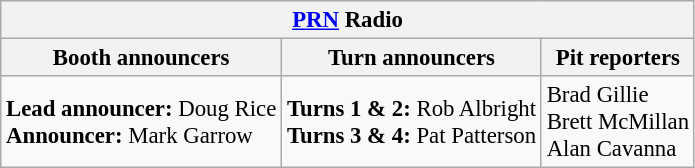<table class="wikitable" style="font-size: 95%">
<tr>
<th colspan="3"><a href='#'>PRN</a> Radio</th>
</tr>
<tr>
<th>Booth announcers</th>
<th>Turn announcers</th>
<th>Pit reporters</th>
</tr>
<tr>
<td><strong>Lead announcer:</strong> Doug Rice<br><strong>Announcer:</strong> Mark Garrow</td>
<td><strong>Turns 1 & 2:</strong> Rob Albright<br><strong>Turns 3 & 4:</strong> Pat Patterson</td>
<td>Brad Gillie<br>Brett McMillan<br>Alan Cavanna</td>
</tr>
</table>
